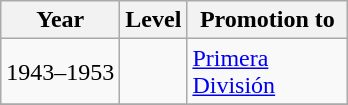<table class="wikitable sortable">
<tr>
<th width=>Year</th>
<th width=>Level</th>
<th width=100px>Promotion to</th>
</tr>
<tr>
<td>1943–1953</td>
<td></td>
<td><a href='#'>Primera División</a></td>
</tr>
<tr>
</tr>
</table>
